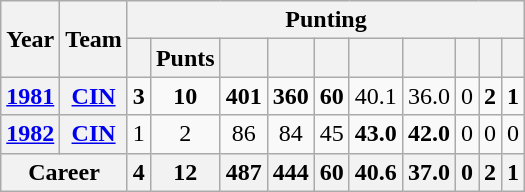<table class=wikitable style="text-align:center;">
<tr>
<th rowspan="2">Year</th>
<th rowspan="2">Team</th>
<th colspan="10">Punting</th>
</tr>
<tr>
<th></th>
<th>Punts</th>
<th></th>
<th></th>
<th></th>
<th></th>
<th></th>
<th></th>
<th></th>
<th></th>
</tr>
<tr>
<th><a href='#'>1981</a></th>
<th><a href='#'>CIN</a></th>
<td><strong>3</strong></td>
<td><strong>10</strong></td>
<td><strong>401</strong></td>
<td><strong>360</strong></td>
<td><strong>60</strong></td>
<td>40.1</td>
<td>36.0</td>
<td>0</td>
<td><strong>2</strong></td>
<td><strong>1</strong></td>
</tr>
<tr>
<th><a href='#'>1982</a></th>
<th><a href='#'>CIN</a></th>
<td>1</td>
<td>2</td>
<td>86</td>
<td>84</td>
<td>45</td>
<td><strong>43.0</strong></td>
<td><strong>42.0</strong></td>
<td>0</td>
<td>0</td>
<td>0</td>
</tr>
<tr>
<th colspan="2">Career</th>
<th>4</th>
<th>12</th>
<th>487</th>
<th>444</th>
<th>60</th>
<th>40.6</th>
<th>37.0</th>
<th>0</th>
<th>2</th>
<th>1</th>
</tr>
</table>
